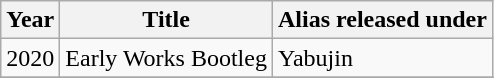<table class="wikitable">
<tr>
<th>Year</th>
<th>Title</th>
<th>Alias released under</th>
</tr>
<tr>
<td>2020</td>
<td>Early Works Bootleg</td>
<td>Yabujin</td>
</tr>
<tr>
</tr>
</table>
